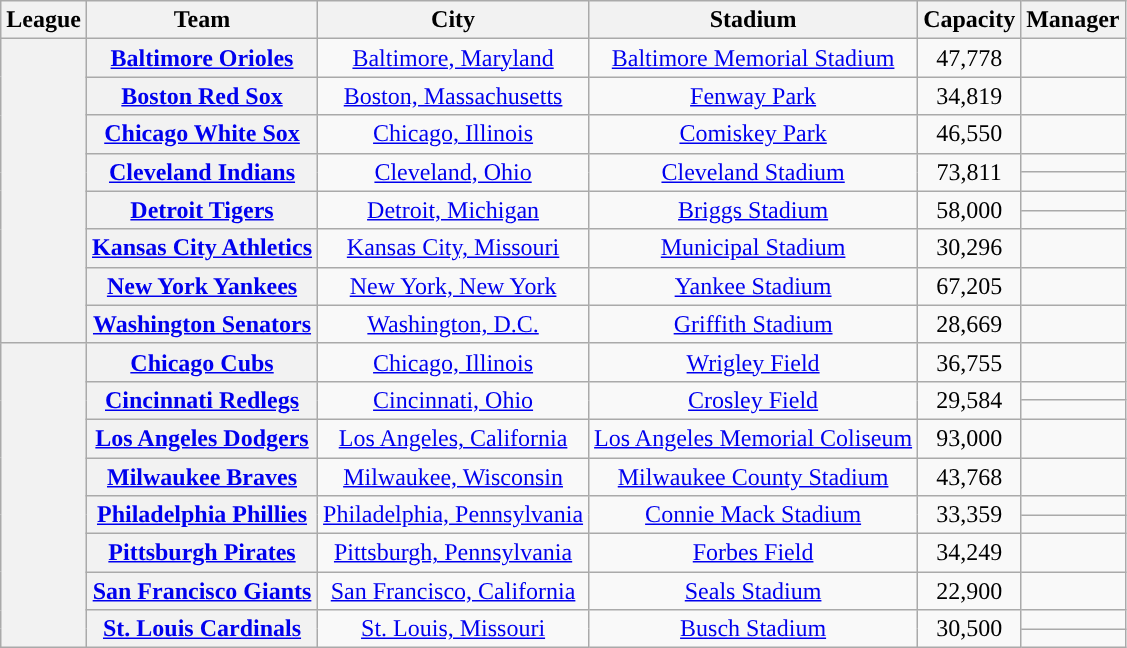<table class="wikitable sortable plainrowheaders" style="text-align:center;">
<tr>
<th scope="col">League</th>
<th scope="col">Team</th>
<th scope="col">City</th>
<th scope="col">Stadium</th>
<th scope="col">Capacity</th>
<th scope="col">Manager</th>
</tr>
<tr>
<th rowspan="10"></th>
<th scope="row"><a href='#'>Baltimore Orioles</a></th>
<td><a href='#'>Baltimore, Maryland</a></td>
<td><a href='#'>Baltimore Memorial Stadium</a></td>
<td>47,778</td>
<td></td>
</tr>
<tr>
<th scope="row"><a href='#'>Boston Red Sox</a></th>
<td><a href='#'>Boston, Massachusetts</a></td>
<td><a href='#'>Fenway Park</a></td>
<td>34,819</td>
<td></td>
</tr>
<tr>
<th scope="row"><a href='#'>Chicago White Sox</a></th>
<td><a href='#'>Chicago, Illinois</a></td>
<td><a href='#'>Comiskey Park</a></td>
<td>46,550</td>
<td></td>
</tr>
<tr>
<th rowspan="2" scope="row"><a href='#'>Cleveland Indians</a></th>
<td rowspan="2"><a href='#'>Cleveland, Ohio</a></td>
<td rowspan="2"><a href='#'>Cleveland Stadium</a></td>
<td rowspan="2">73,811</td>
<td></td>
</tr>
<tr>
<td></td>
</tr>
<tr>
<th rowspan="2" scope="row"><a href='#'>Detroit Tigers</a></th>
<td rowspan="2"><a href='#'>Detroit, Michigan</a></td>
<td rowspan="2"><a href='#'>Briggs Stadium</a></td>
<td rowspan="2">58,000</td>
<td></td>
</tr>
<tr>
<td></td>
</tr>
<tr>
<th scope="row"><a href='#'>Kansas City Athletics</a></th>
<td><a href='#'>Kansas City, Missouri</a></td>
<td><a href='#'>Municipal Stadium</a></td>
<td>30,296</td>
<td></td>
</tr>
<tr>
<th scope="row"><a href='#'>New York Yankees</a></th>
<td><a href='#'>New York, New York</a></td>
<td><a href='#'>Yankee Stadium</a></td>
<td>67,205</td>
<td></td>
</tr>
<tr>
<th scope="row"><a href='#'>Washington Senators</a></th>
<td><a href='#'>Washington, D.C.</a></td>
<td><a href='#'>Griffith Stadium</a></td>
<td>28,669</td>
<td></td>
</tr>
<tr>
<th rowspan="11"></th>
<th scope="row"><a href='#'>Chicago Cubs</a></th>
<td><a href='#'>Chicago, Illinois</a></td>
<td><a href='#'>Wrigley Field</a></td>
<td>36,755</td>
<td></td>
</tr>
<tr>
<th rowspan="2" scope="row"><a href='#'>Cincinnati Redlegs</a></th>
<td rowspan="2"><a href='#'>Cincinnati, Ohio</a></td>
<td rowspan="2"><a href='#'>Crosley Field</a></td>
<td rowspan="2">29,584</td>
<td></td>
</tr>
<tr>
<td></td>
</tr>
<tr>
<th scope="row"><a href='#'>Los Angeles Dodgers</a></th>
<td><a href='#'>Los Angeles, California</a></td>
<td><a href='#'>Los Angeles Memorial Coliseum</a></td>
<td>93,000</td>
<td></td>
</tr>
<tr>
<th scope="row"><a href='#'>Milwaukee Braves</a></th>
<td><a href='#'>Milwaukee, Wisconsin</a></td>
<td><a href='#'>Milwaukee County Stadium</a></td>
<td>43,768</td>
<td></td>
</tr>
<tr>
<th rowspan="2" scope="row"><a href='#'>Philadelphia Phillies</a></th>
<td rowspan="2"><a href='#'>Philadelphia, Pennsylvania</a></td>
<td rowspan="2"><a href='#'>Connie Mack Stadium</a></td>
<td rowspan="2">33,359</td>
<td></td>
</tr>
<tr>
<td></td>
</tr>
<tr>
<th scope="row"><a href='#'>Pittsburgh Pirates</a></th>
<td><a href='#'>Pittsburgh, Pennsylvania</a></td>
<td><a href='#'>Forbes Field</a></td>
<td>34,249</td>
<td></td>
</tr>
<tr>
<th scope="row"><a href='#'>San Francisco Giants</a></th>
<td><a href='#'>San Francisco, California</a></td>
<td><a href='#'>Seals Stadium</a></td>
<td>22,900</td>
<td></td>
</tr>
<tr>
<th rowspan="2" scope="row"><a href='#'>St. Louis Cardinals</a></th>
<td rowspan="2"><a href='#'>St. Louis, Missouri</a></td>
<td rowspan="2"><a href='#'>Busch Stadium</a></td>
<td rowspan="2">30,500</td>
<td></td>
</tr>
<tr>
<td></td>
</tr>
</table>
